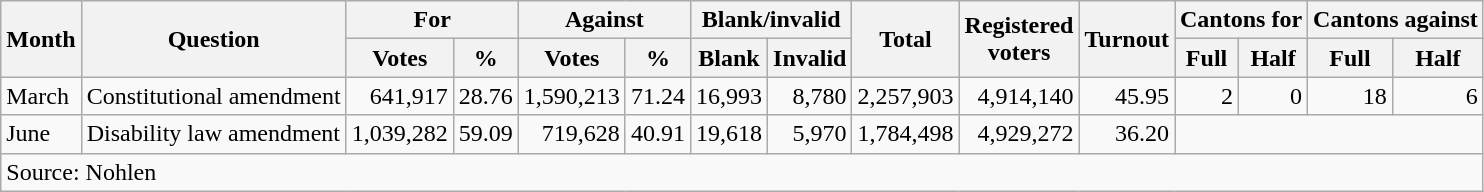<table class=wikitable style=text-align:right>
<tr>
<th rowspan=2>Month</th>
<th rowspan=2>Question</th>
<th colspan=2>For</th>
<th colspan=2>Against</th>
<th colspan=2>Blank/invalid</th>
<th rowspan=2>Total</th>
<th rowspan=2>Registered<br>voters</th>
<th rowspan=2>Turnout</th>
<th colspan=2>Cantons for</th>
<th colspan=2>Cantons against</th>
</tr>
<tr>
<th>Votes</th>
<th>%</th>
<th>Votes</th>
<th>%</th>
<th>Blank</th>
<th>Invalid</th>
<th>Full</th>
<th>Half</th>
<th>Full</th>
<th>Half</th>
</tr>
<tr>
<td align=left>March</td>
<td align=left>Constitutional amendment</td>
<td>641,917</td>
<td>28.76</td>
<td>1,590,213</td>
<td>71.24</td>
<td>16,993</td>
<td>8,780</td>
<td>2,257,903</td>
<td>4,914,140</td>
<td>45.95</td>
<td>2</td>
<td>0</td>
<td>18</td>
<td>6</td>
</tr>
<tr>
<td align=left>June</td>
<td align=left>Disability law amendment</td>
<td>1,039,282</td>
<td>59.09</td>
<td>719,628</td>
<td>40.91</td>
<td>19,618</td>
<td>5,970</td>
<td>1,784,498</td>
<td>4,929,272</td>
<td>36.20</td>
<td colspan=4></td>
</tr>
<tr>
<td align=left colspan=15>Source: Nohlen</td>
</tr>
</table>
